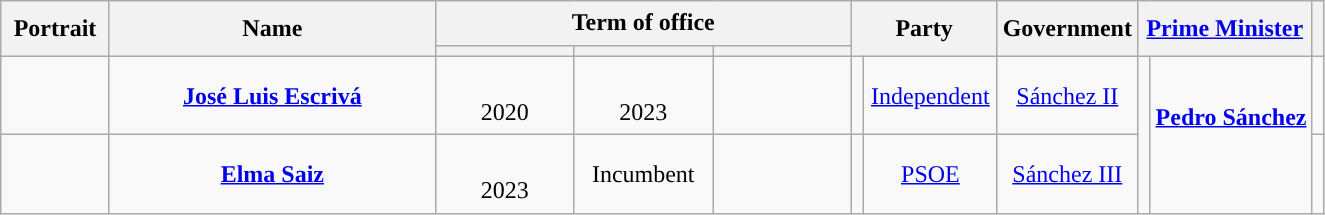<table class="wikitable" style="line-height:1.4em; text-align:center; border:1px #aaf solid;">
<tr>
<th rowspan="2" width="65">Portrait</th>
<th rowspan="2" width="210">Name<br></th>
<th colspan="3">Term of office</th>
<th rowspan="2" colspan="2" width="90">Party</th>
<th rowspan="2">Government</th>
<th rowspan="2" colspan="2"><a href='#'>Prime Minister</a><br></th>
<th rowspan="2"></th>
</tr>
<tr>
<th width="85"></th>
<th width="85"></th>
<th width="85"></th>
</tr>
<tr>
<td></td>
<td><strong><a href='#'>José Luis Escrivá</a></strong><br></td>
<td class="nowrap"><br>2020</td>
<td class="nowrap"><br>2023</td>
<td style="font-size:95%;"></td>
<td width="1" style="color:inherit;background:"></td>
<td><a href='#'>Independent</a></td>
<td><a href='#'>Sánchez II</a></td>
<td rowspan="2" width="1" style="background:"></td>
<td rowspan="2"><strong><a href='#'>Pedro Sánchez</a></strong><br><br></td>
<td align="center"><br></td>
</tr>
<tr>
<td></td>
<td><strong><a href='#'>Elma Saiz</a></strong><br></td>
<td class="nowrap"><br>2023</td>
<td class="nowrap">Incumbent</td>
<td style="font-size:95%;"></td>
<td style="color:inherit;background:"></td>
<td><a href='#'>PSOE</a></td>
<td><a href='#'>Sánchez III</a></td>
<td align="center"></td>
</tr>
</table>
